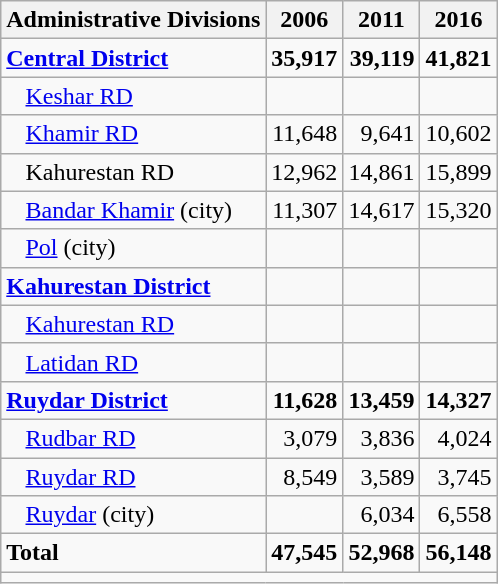<table class="wikitable">
<tr>
<th>Administrative Divisions</th>
<th>2006</th>
<th>2011</th>
<th>2016</th>
</tr>
<tr>
<td><strong><a href='#'>Central District</a></strong></td>
<td style="text-align: right;"><strong>35,917</strong></td>
<td style="text-align: right;"><strong>39,119</strong></td>
<td style="text-align: right;"><strong>41,821</strong></td>
</tr>
<tr>
<td style="padding-left: 1em;"><a href='#'>Keshar RD</a></td>
<td style="text-align: right;"></td>
<td style="text-align: right;"></td>
<td style="text-align: right;"></td>
</tr>
<tr>
<td style="padding-left: 1em;"><a href='#'>Khamir RD</a></td>
<td style="text-align: right;">11,648</td>
<td style="text-align: right;">9,641</td>
<td style="text-align: right;">10,602</td>
</tr>
<tr>
<td style="padding-left: 1em;">Kahurestan RD</td>
<td style="text-align: right;">12,962</td>
<td style="text-align: right;">14,861</td>
<td style="text-align: right;">15,899</td>
</tr>
<tr>
<td style="padding-left: 1em;"><a href='#'>Bandar Khamir</a> (city)</td>
<td style="text-align: right;">11,307</td>
<td style="text-align: right;">14,617</td>
<td style="text-align: right;">15,320</td>
</tr>
<tr>
<td style="padding-left: 1em;"><a href='#'>Pol</a> (city)</td>
<td style="text-align: right;"></td>
<td style="text-align: right;"></td>
<td style="text-align: right;"></td>
</tr>
<tr>
<td><strong><a href='#'>Kahurestan District</a></strong></td>
<td style="text-align: right;"></td>
<td style="text-align: right;"></td>
<td style="text-align: right;"></td>
</tr>
<tr>
<td style="padding-left: 1em;"><a href='#'>Kahurestan RD</a></td>
<td style="text-align: right;"></td>
<td style="text-align: right;"></td>
<td style="text-align: right;"></td>
</tr>
<tr>
<td style="padding-left: 1em;"><a href='#'>Latidan RD</a></td>
<td style="text-align: right;"></td>
<td style="text-align: right;"></td>
<td style="text-align: right;"></td>
</tr>
<tr>
<td><strong><a href='#'>Ruydar District</a></strong></td>
<td style="text-align: right;"><strong>11,628</strong></td>
<td style="text-align: right;"><strong>13,459</strong></td>
<td style="text-align: right;"><strong>14,327</strong></td>
</tr>
<tr>
<td style="padding-left: 1em;"><a href='#'>Rudbar RD</a></td>
<td style="text-align: right;">3,079</td>
<td style="text-align: right;">3,836</td>
<td style="text-align: right;">4,024</td>
</tr>
<tr>
<td style="padding-left: 1em;"><a href='#'>Ruydar RD</a></td>
<td style="text-align: right;">8,549</td>
<td style="text-align: right;">3,589</td>
<td style="text-align: right;">3,745</td>
</tr>
<tr>
<td style="padding-left: 1em;"><a href='#'>Ruydar</a> (city)</td>
<td style="text-align: right;"></td>
<td style="text-align: right;">6,034</td>
<td style="text-align: right;">6,558</td>
</tr>
<tr>
<td><strong>Total</strong></td>
<td style="text-align: right;"><strong>47,545</strong></td>
<td style="text-align: right;"><strong>52,968</strong></td>
<td style="text-align: right;"><strong>56,148</strong></td>
</tr>
<tr>
<td colspan=4></td>
</tr>
</table>
